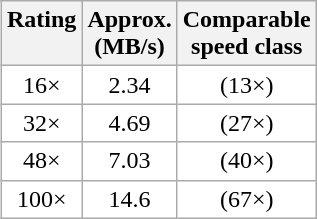<table class="wikitable" style="background:white; float:right; margin-left:1em;">
<tr>
<th valign="top">Rating</th>
<th valign="top">Approx.<br>(MB/s)</th>
<th valign="top">Comparable<br>speed class</th>
</tr>
<tr style="text-align:center;">
<td>16×</td>
<td>2.34</td>
<td> (13×)</td>
</tr>
<tr style="text-align:center;">
<td>32×</td>
<td>4.69</td>
<td> (27×)</td>
</tr>
<tr style="text-align:center;">
<td>48×</td>
<td>7.03</td>
<td> (40×)</td>
</tr>
<tr style="text-align:center;">
<td>100×</td>
<td>14.6</td>
<td> (67×)</td>
</tr>
</table>
